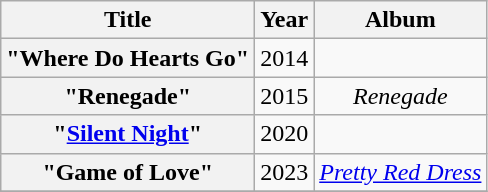<table class="wikitable plainrowheaders" style="text-align:center;">
<tr>
<th scope="col">Title</th>
<th scope="col">Year</th>
<th scope="col">Album</th>
</tr>
<tr>
<th scope="row">"Where Do Hearts Go"</th>
<td>2014</td>
<td></td>
</tr>
<tr>
<th scope="row">"Renegade"</th>
<td>2015</td>
<td><em>Renegade</em></td>
</tr>
<tr>
<th scope="row">"<a href='#'>Silent Night</a>"</th>
<td>2020</td>
<td></td>
</tr>
<tr>
<th scope="row">"Game of Love"</th>
<td>2023</td>
<td><em><a href='#'>Pretty Red Dress</a></em></td>
</tr>
<tr>
</tr>
</table>
